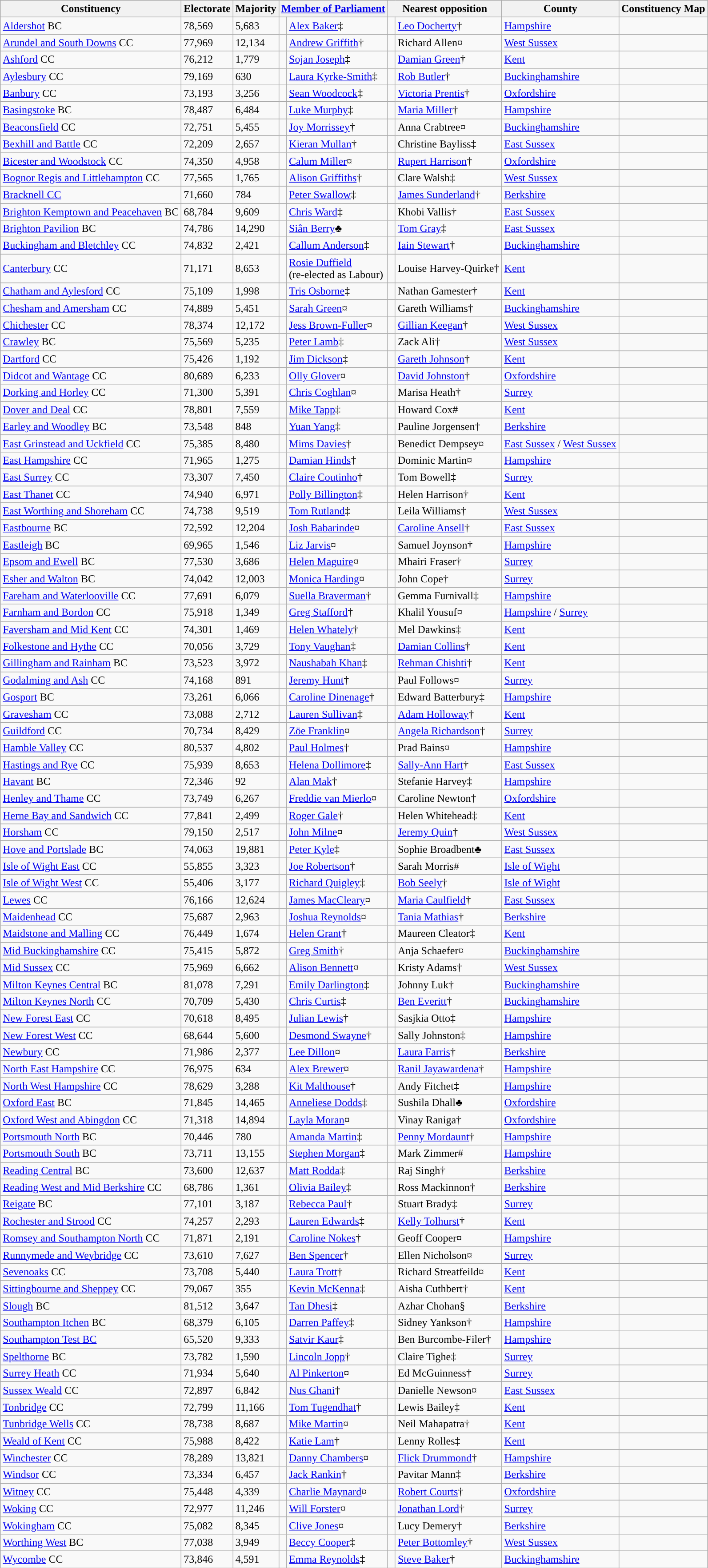<table class="wikitable sortable">
<tr>
<th rowspan="1">Constituency </th>
<th rowspan="1">Electorate</th>
<th rowspan="1">Majority</th>
<th colspan="2" class="unsortable"><a href='#'>Member of Parliament</a></th>
<th colspan="2" class="unsortable">Nearest opposition</th>
<th rowspan="1">County</th>
<th rowspan="1" class="unsortable">Constituency Map</th>
</tr>
<tr>
<td><a href='#'>Aldershot</a> BC</td>
<td>78,569</td>
<td>5,683</td>
<td style="color:inherit;background:"> </td>
<td><a href='#'>Alex Baker</a>‡</td>
<td style="color:inherit;background:"> </td>
<td><a href='#'>Leo Docherty</a>†</td>
<td><a href='#'>Hampshire</a></td>
<td></td>
</tr>
<tr>
<td><a href='#'>Arundel and South Downs</a> CC</td>
<td>77,969</td>
<td>12,134</td>
<td style="color:inherit;background:"> </td>
<td><a href='#'>Andrew Griffith</a>†</td>
<td style="color:inherit;background:"> </td>
<td>Richard Allen¤</td>
<td><a href='#'>West Sussex</a></td>
<td></td>
</tr>
<tr>
<td><a href='#'>Ashford</a> CC</td>
<td>76,212</td>
<td>1,779</td>
<td style="color:inherit;background:"> </td>
<td><a href='#'>Sojan Joseph</a>‡</td>
<td style="color:inherit;background:"> </td>
<td><a href='#'>Damian Green</a>†</td>
<td><a href='#'>Kent</a></td>
<td></td>
</tr>
<tr>
<td><a href='#'>Aylesbury</a> CC</td>
<td>79,169</td>
<td>630</td>
<td style="color:inherit;background:"> </td>
<td><a href='#'>Laura Kyrke-Smith</a>‡</td>
<td style="color:inherit;background:"> </td>
<td><a href='#'>Rob Butler</a>†</td>
<td><a href='#'>Buckinghamshire</a></td>
<td></td>
</tr>
<tr>
<td><a href='#'>Banbury</a> CC</td>
<td>73,193</td>
<td>3,256</td>
<td style="color:inherit;background:"> </td>
<td><a href='#'>Sean Woodcock</a>‡</td>
<td style="color:inherit;background:"> </td>
<td><a href='#'>Victoria Prentis</a>†</td>
<td><a href='#'>Oxfordshire</a></td>
<td></td>
</tr>
<tr>
<td><a href='#'>Basingstoke</a> BC</td>
<td>78,487</td>
<td>6,484</td>
<td style="color:inherit;background:"> </td>
<td><a href='#'>Luke Murphy</a>‡</td>
<td style="color:inherit;background:"> </td>
<td><a href='#'>Maria Miller</a>†</td>
<td><a href='#'>Hampshire</a></td>
<td></td>
</tr>
<tr>
<td><a href='#'>Beaconsfield</a> CC</td>
<td>72,751</td>
<td>5,455</td>
<td style="color:inherit;background:"> </td>
<td><a href='#'>Joy Morrissey</a>†</td>
<td style="color:inherit;background:"> </td>
<td>Anna Crabtree¤</td>
<td><a href='#'>Buckinghamshire</a></td>
<td></td>
</tr>
<tr>
<td><a href='#'>Bexhill and Battle</a> CC</td>
<td>72,209</td>
<td>2,657</td>
<td style="color:inherit;background:"> </td>
<td><a href='#'>Kieran Mullan</a>†</td>
<td style="color:inherit;background:"></td>
<td>Christine Bayliss‡</td>
<td><a href='#'>East Sussex</a></td>
<td></td>
</tr>
<tr>
<td><a href='#'>Bicester and Woodstock</a> CC</td>
<td>74,350</td>
<td>4,958</td>
<td style="color:inherit;background:"> </td>
<td><a href='#'>Calum Miller</a>¤</td>
<td style="color:inherit;background:"> </td>
<td><a href='#'>Rupert Harrison</a>†</td>
<td><a href='#'>Oxfordshire</a></td>
<td></td>
</tr>
<tr>
<td><a href='#'>Bognor Regis and Littlehampton</a> CC</td>
<td>77,565</td>
<td>1,765</td>
<td style="color:inherit;background:"> </td>
<td><a href='#'>Alison Griffiths</a>†</td>
<td style="color:inherit;background:"> </td>
<td>Clare Walsh‡</td>
<td><a href='#'>West Sussex</a></td>
<td></td>
</tr>
<tr>
<td><a href='#'>Bracknell CC</a></td>
<td>71,660</td>
<td>784</td>
<td style="color:inherit;background:"> </td>
<td><a href='#'>Peter Swallow</a>‡</td>
<td style="color:inherit;background:"> </td>
<td><a href='#'>James Sunderland</a>†</td>
<td><a href='#'>Berkshire</a></td>
<td></td>
</tr>
<tr>
<td><a href='#'>Brighton Kemptown and Peacehaven</a> BC</td>
<td>68,784</td>
<td>9,609</td>
<td style="color:inherit;background:"> </td>
<td><a href='#'>Chris Ward</a>‡</td>
<td style="color:inherit;background:"> </td>
<td>Khobi Vallis†</td>
<td><a href='#'>East Sussex</a></td>
<td></td>
</tr>
<tr>
<td><a href='#'>Brighton Pavilion</a> BC</td>
<td>74,786</td>
<td>14,290</td>
<td style="color:inherit;background:"> </td>
<td><a href='#'>Siân Berry</a>♣</td>
<td style="color:inherit;background:"> </td>
<td><a href='#'>Tom Gray</a>‡</td>
<td><a href='#'>East Sussex</a></td>
<td></td>
</tr>
<tr>
<td><a href='#'>Buckingham and Bletchley</a> CC</td>
<td>74,832</td>
<td>2,421</td>
<td style="color:inherit;background:"> </td>
<td><a href='#'>Callum Anderson</a>‡</td>
<td style="color:inherit;background:"> </td>
<td><a href='#'>Iain Stewart</a>†</td>
<td><a href='#'>Buckinghamshire</a></td>
<td></td>
</tr>
<tr>
<td><a href='#'>Canterbury</a> CC</td>
<td>71,171</td>
<td>8,653</td>
<td style="color:inherit;background:"> </td>
<td><a href='#'>Rosie Duffield</a><br>(re-elected as Labour)</td>
<td style="color:inherit;background:"> </td>
<td>Louise Harvey-Quirke†</td>
<td><a href='#'>Kent</a></td>
<td></td>
</tr>
<tr>
<td><a href='#'>Chatham and Aylesford</a> CC</td>
<td>75,109</td>
<td>1,998</td>
<td style="color:inherit;background:"> </td>
<td><a href='#'>Tris Osborne</a>‡</td>
<td style="color:inherit;background:"> </td>
<td>Nathan Gamester†</td>
<td><a href='#'>Kent</a></td>
<td></td>
</tr>
<tr>
<td><a href='#'>Chesham and Amersham</a> CC</td>
<td>74,889</td>
<td>5,451</td>
<td style="color:inherit;background:"> </td>
<td><a href='#'>Sarah Green</a>¤</td>
<td style="color:inherit;background:"> </td>
<td>Gareth Williams†</td>
<td><a href='#'>Buckinghamshire</a></td>
<td></td>
</tr>
<tr>
<td><a href='#'>Chichester</a> CC</td>
<td>78,374</td>
<td>12,172</td>
<td style="color:inherit;background:"> </td>
<td><a href='#'>Jess Brown-Fuller</a>¤</td>
<td style="color:inherit;background:"> </td>
<td><a href='#'>Gillian Keegan</a>†</td>
<td><a href='#'>West Sussex</a></td>
<td></td>
</tr>
<tr>
<td><a href='#'>Crawley</a> BC</td>
<td>75,569</td>
<td>5,235</td>
<td style="color:inherit;background:"> </td>
<td><a href='#'>Peter Lamb</a>‡</td>
<td style="color:inherit;background:"> </td>
<td>Zack Ali†</td>
<td><a href='#'>West Sussex</a></td>
<td></td>
</tr>
<tr>
<td><a href='#'>Dartford</a> CC</td>
<td>75,426</td>
<td>1,192</td>
<td style="color:inherit;background:"> </td>
<td><a href='#'>Jim Dickson</a>‡</td>
<td style="color:inherit;background:"> </td>
<td><a href='#'>Gareth Johnson</a>†</td>
<td><a href='#'>Kent</a></td>
<td></td>
</tr>
<tr>
<td><a href='#'>Didcot and Wantage</a> CC</td>
<td>80,689</td>
<td>6,233</td>
<td style="color:inherit;background:"> </td>
<td><a href='#'>Olly Glover</a>¤</td>
<td style="color:inherit;background:"> </td>
<td><a href='#'>David Johnston</a>†</td>
<td><a href='#'>Oxfordshire</a></td>
<td></td>
</tr>
<tr>
<td><a href='#'>Dorking and Horley</a> CC</td>
<td>71,300</td>
<td>5,391</td>
<td style="color:inherit;background:"> </td>
<td><a href='#'>Chris Coghlan</a>¤</td>
<td style="color:inherit;background:"> </td>
<td>Marisa Heath†</td>
<td><a href='#'>Surrey</a></td>
<td></td>
</tr>
<tr>
<td><a href='#'>Dover and Deal</a> CC</td>
<td>78,801</td>
<td>7,559</td>
<td style="color:inherit;background:"> </td>
<td><a href='#'>Mike Tapp</a>‡</td>
<td style="color:inherit;background:"> </td>
<td>Howard Cox#</td>
<td><a href='#'>Kent</a></td>
<td></td>
</tr>
<tr>
<td><a href='#'>Earley and Woodley</a> BC</td>
<td>73,548</td>
<td>848</td>
<td style="color:inherit;background:"> </td>
<td><a href='#'>Yuan Yang</a>‡</td>
<td style="color:inherit;background:"> </td>
<td>Pauline Jorgensen†</td>
<td><a href='#'>Berkshire</a></td>
<td></td>
</tr>
<tr>
<td><a href='#'>East Grinstead and Uckfield</a> CC</td>
<td>75,385</td>
<td>8,480</td>
<td style="color:inherit;background:"> </td>
<td><a href='#'>Mims Davies</a>†</td>
<td style="color:inherit;background:"> </td>
<td>Benedict Dempsey¤</td>
<td><a href='#'>East Sussex</a> / <a href='#'>West Sussex</a></td>
<td></td>
</tr>
<tr>
<td><a href='#'>East Hampshire</a> CC</td>
<td>71,965</td>
<td>1,275</td>
<td style="color:inherit;background:"> </td>
<td><a href='#'>Damian Hinds</a>†</td>
<td style="color:inherit;background:"> </td>
<td>Dominic Martin¤</td>
<td><a href='#'>Hampshire</a></td>
<td></td>
</tr>
<tr>
<td><a href='#'>East Surrey</a> CC</td>
<td>73,307</td>
<td>7,450</td>
<td style="color:inherit;background:"> </td>
<td><a href='#'>Claire Coutinho</a>†</td>
<td style="color:inherit;background:"> </td>
<td>Tom Bowell‡</td>
<td><a href='#'>Surrey</a></td>
<td></td>
</tr>
<tr>
<td><a href='#'>East Thanet</a> CC</td>
<td>74,940</td>
<td>6,971</td>
<td style="color:inherit;background:"> </td>
<td><a href='#'>Polly Billington</a>‡</td>
<td style="color:inherit;background:"> </td>
<td>Helen Harrison†</td>
<td><a href='#'>Kent</a></td>
<td></td>
</tr>
<tr>
<td><a href='#'>East Worthing and Shoreham</a> CC</td>
<td>74,738</td>
<td>9,519</td>
<td style="color:inherit;background:"> </td>
<td><a href='#'>Tom Rutland</a>‡</td>
<td style="color:inherit;background:"> </td>
<td>Leila Williams†</td>
<td><a href='#'>West Sussex</a></td>
<td></td>
</tr>
<tr>
<td><a href='#'>Eastbourne</a> BC</td>
<td>72,592</td>
<td>12,204</td>
<td style="color:inherit;background:"> </td>
<td><a href='#'>Josh Babarinde</a>¤</td>
<td style="color:inherit;background:"> </td>
<td><a href='#'>Caroline Ansell</a>†</td>
<td><a href='#'>East Sussex</a></td>
<td></td>
</tr>
<tr>
<td><a href='#'>Eastleigh</a> BC</td>
<td>69,965</td>
<td>1,546</td>
<td style="color:inherit;background:"> </td>
<td><a href='#'>Liz Jarvis</a>¤</td>
<td style="color:inherit;background:"> </td>
<td>Samuel Joynson†</td>
<td><a href='#'>Hampshire</a></td>
<td></td>
</tr>
<tr>
<td><a href='#'>Epsom and Ewell</a> BC</td>
<td>77,530</td>
<td>3,686</td>
<td style="color:inherit;background:"> </td>
<td><a href='#'>Helen Maguire</a>¤</td>
<td style="color:inherit;background:"> </td>
<td>Mhairi Fraser†</td>
<td><a href='#'>Surrey</a></td>
<td></td>
</tr>
<tr>
<td><a href='#'>Esher and Walton</a> BC</td>
<td>74,042</td>
<td>12,003</td>
<td style="color:inherit;background:"> </td>
<td><a href='#'>Monica Harding</a>¤</td>
<td style="color:inherit;background:"> </td>
<td>John Cope†</td>
<td><a href='#'>Surrey</a></td>
<td></td>
</tr>
<tr>
<td><a href='#'>Fareham and Waterlooville</a> CC</td>
<td>77,691</td>
<td>6,079</td>
<td style="color:inherit;background:"> </td>
<td><a href='#'>Suella Braverman</a>†</td>
<td style="color:inherit;background:"> </td>
<td>Gemma Furnivall‡</td>
<td><a href='#'>Hampshire</a></td>
<td></td>
</tr>
<tr>
<td><a href='#'>Farnham and Bordon</a> CC</td>
<td>75,918</td>
<td>1,349</td>
<td style="color:inherit;background:"> </td>
<td><a href='#'>Greg Stafford</a>†</td>
<td style="color:inherit;background:"> </td>
<td>Khalil Yousuf¤</td>
<td><a href='#'>Hampshire</a> / <a href='#'>Surrey</a></td>
<td></td>
</tr>
<tr>
<td><a href='#'>Faversham and Mid Kent</a> CC</td>
<td>74,301</td>
<td>1,469</td>
<td style="color:inherit;background:"> </td>
<td><a href='#'>Helen Whately</a>†</td>
<td style="color:inherit;background:"> </td>
<td>Mel Dawkins‡</td>
<td><a href='#'>Kent</a></td>
<td></td>
</tr>
<tr>
<td><a href='#'>Folkestone and Hythe</a> CC</td>
<td>70,056</td>
<td>3,729</td>
<td style="color:inherit;background:"> </td>
<td><a href='#'>Tony Vaughan</a>‡</td>
<td style="color:inherit;background:"> </td>
<td><a href='#'>Damian Collins</a>†</td>
<td><a href='#'>Kent</a></td>
<td></td>
</tr>
<tr>
<td><a href='#'>Gillingham and Rainham</a> BC</td>
<td>73,523</td>
<td>3,972</td>
<td style="color:inherit;background:"> </td>
<td><a href='#'>Naushabah Khan</a>‡</td>
<td style="color:inherit;background:"> </td>
<td><a href='#'>Rehman Chishti</a>†</td>
<td><a href='#'>Kent</a></td>
<td></td>
</tr>
<tr>
<td><a href='#'>Godalming and Ash</a> CC</td>
<td>74,168</td>
<td>891</td>
<td style="color:inherit;background:"> </td>
<td><a href='#'>Jeremy Hunt</a>†</td>
<td style="color:inherit;background:"></td>
<td>Paul Follows¤</td>
<td><a href='#'>Surrey</a></td>
<td></td>
</tr>
<tr>
<td><a href='#'>Gosport</a> BC</td>
<td>73,261</td>
<td>6,066</td>
<td style="color:inherit;background:"> </td>
<td><a href='#'>Caroline Dinenage</a>†</td>
<td style="color:inherit;background:"> </td>
<td>Edward Batterbury‡</td>
<td><a href='#'>Hampshire</a></td>
<td></td>
</tr>
<tr>
<td><a href='#'>Gravesham</a> CC</td>
<td>73,088</td>
<td>2,712</td>
<td style="color:inherit;background:"> </td>
<td><a href='#'>Lauren Sullivan</a>‡</td>
<td style="color:inherit;background:"> </td>
<td><a href='#'>Adam Holloway</a>†</td>
<td><a href='#'>Kent</a></td>
<td></td>
</tr>
<tr>
<td><a href='#'>Guildford</a> CC</td>
<td>70,734</td>
<td>8,429</td>
<td style="color:inherit;background:"> </td>
<td><a href='#'>Zöe Franklin</a>¤</td>
<td style="color:inherit;background:"> </td>
<td><a href='#'>Angela Richardson</a>†</td>
<td><a href='#'>Surrey</a></td>
<td></td>
</tr>
<tr>
<td><a href='#'>Hamble Valley</a> CC</td>
<td>80,537</td>
<td>4,802</td>
<td style="color:inherit;background:"> </td>
<td><a href='#'>Paul Holmes</a>†</td>
<td style="color:inherit;background:"> </td>
<td>Prad Bains¤</td>
<td><a href='#'>Hampshire</a></td>
<td></td>
</tr>
<tr>
<td><a href='#'>Hastings and Rye</a> CC</td>
<td>75,939</td>
<td>8,653</td>
<td style="color:inherit;background:"> </td>
<td><a href='#'>Helena Dollimore</a>‡</td>
<td style="color:inherit;background:"> </td>
<td><a href='#'>Sally-Ann Hart</a>†</td>
<td><a href='#'>East Sussex</a></td>
<td></td>
</tr>
<tr>
<td><a href='#'>Havant</a> BC</td>
<td>72,346</td>
<td>92</td>
<td style="color:inherit;background:"> </td>
<td><a href='#'>Alan Mak</a>†</td>
<td style="color:inherit;background:"> </td>
<td>Stefanie Harvey‡</td>
<td><a href='#'>Hampshire</a></td>
<td></td>
</tr>
<tr>
<td><a href='#'>Henley and Thame</a> CC</td>
<td>73,749</td>
<td>6,267</td>
<td style="color:inherit;background:"> </td>
<td><a href='#'>Freddie van Mierlo</a>¤</td>
<td style="color:inherit;background:"> </td>
<td>Caroline Newton†</td>
<td><a href='#'>Oxfordshire</a></td>
<td></td>
</tr>
<tr>
<td><a href='#'>Herne Bay and Sandwich</a> CC</td>
<td>77,841</td>
<td>2,499</td>
<td style="color:inherit;background:"> </td>
<td><a href='#'>Roger Gale</a>†</td>
<td style="color:inherit;background:"> </td>
<td>Helen Whitehead‡</td>
<td><a href='#'>Kent</a></td>
<td></td>
</tr>
<tr>
<td><a href='#'>Horsham</a> CC</td>
<td>79,150</td>
<td>2,517</td>
<td style="color:inherit;background:"> </td>
<td><a href='#'>John Milne</a>¤</td>
<td style="color:inherit;background:"> </td>
<td><a href='#'>Jeremy Quin</a>†</td>
<td><a href='#'>West Sussex</a></td>
<td></td>
</tr>
<tr>
<td><a href='#'>Hove and Portslade</a> BC</td>
<td>74,063</td>
<td>19,881</td>
<td style="color:inherit;background:"> </td>
<td><a href='#'>Peter Kyle</a>‡</td>
<td style="color:inherit;background:"> </td>
<td>Sophie Broadbent♣</td>
<td><a href='#'>East Sussex</a></td>
<td></td>
</tr>
<tr>
<td><a href='#'>Isle of Wight East</a> CC</td>
<td>55,855</td>
<td>3,323</td>
<td style="color:inherit;background:"> </td>
<td><a href='#'>Joe Robertson</a>†</td>
<td style="color:inherit;background:"> </td>
<td>Sarah Morris#</td>
<td><a href='#'>Isle of Wight</a></td>
<td></td>
</tr>
<tr>
<td><a href='#'>Isle of Wight West</a> CC</td>
<td>55,406</td>
<td>3,177</td>
<td style="color:inherit;background:"> </td>
<td><a href='#'>Richard Quigley</a>‡</td>
<td style="color:inherit;background:"> </td>
<td><a href='#'>Bob Seely</a>†</td>
<td><a href='#'>Isle of Wight</a></td>
<td></td>
</tr>
<tr>
<td><a href='#'>Lewes</a> CC</td>
<td>76,166</td>
<td>12,624</td>
<td style="color:inherit;background:"></td>
<td><a href='#'>James MacCleary</a>¤</td>
<td style="color:inherit;background:"> </td>
<td><a href='#'>Maria Caulfield</a>†</td>
<td><a href='#'>East Sussex</a></td>
<td></td>
</tr>
<tr>
<td><a href='#'>Maidenhead</a> CC</td>
<td>75,687</td>
<td>2,963</td>
<td style="color:inherit;background:"> </td>
<td><a href='#'>Joshua Reynolds</a>¤</td>
<td style="color:inherit;background:"></td>
<td><a href='#'>Tania Mathias</a>†</td>
<td><a href='#'>Berkshire</a></td>
<td></td>
</tr>
<tr>
<td><a href='#'>Maidstone and Malling</a> CC</td>
<td>76,449</td>
<td>1,674</td>
<td style="color:inherit;background:"> </td>
<td><a href='#'>Helen Grant</a>†</td>
<td style="color:inherit;background:"> </td>
<td>Maureen Cleator‡</td>
<td><a href='#'>Kent</a></td>
<td></td>
</tr>
<tr>
<td><a href='#'>Mid Buckinghamshire</a> CC</td>
<td>75,415</td>
<td>5,872</td>
<td style="color:inherit;background:"> </td>
<td><a href='#'>Greg Smith</a>†</td>
<td style="color:inherit;background:"> </td>
<td>Anja Schaefer¤</td>
<td><a href='#'>Buckinghamshire</a></td>
<td></td>
</tr>
<tr>
<td><a href='#'>Mid Sussex</a> CC</td>
<td>75,969</td>
<td>6,662</td>
<td style="color:inherit;background:"> </td>
<td><a href='#'>Alison Bennett</a>¤</td>
<td style="color:inherit;background:"> </td>
<td>Kristy Adams†</td>
<td><a href='#'>West Sussex</a></td>
<td></td>
</tr>
<tr>
<td><a href='#'>Milton Keynes Central</a> BC</td>
<td>81,078</td>
<td>7,291</td>
<td style="color:inherit;background:"> </td>
<td><a href='#'>Emily Darlington</a>‡</td>
<td style="color:inherit;background:"> </td>
<td>Johnny Luk†</td>
<td><a href='#'>Buckinghamshire</a></td>
<td></td>
</tr>
<tr>
<td><a href='#'>Milton Keynes North</a> CC</td>
<td>70,709</td>
<td>5,430</td>
<td style="color:inherit;background:"> </td>
<td><a href='#'>Chris Curtis</a>‡</td>
<td style="color:inherit;background:"> </td>
<td><a href='#'>Ben Everitt</a>†</td>
<td><a href='#'>Buckinghamshire</a></td>
<td></td>
</tr>
<tr>
<td><a href='#'>New Forest East</a> CC</td>
<td>70,618</td>
<td>8,495</td>
<td style="color:inherit;background:"> </td>
<td><a href='#'>Julian Lewis</a>†</td>
<td style="color:inherit;background:"> </td>
<td>Sasjkia Otto‡</td>
<td><a href='#'>Hampshire</a></td>
<td></td>
</tr>
<tr>
<td><a href='#'>New Forest West</a> CC</td>
<td>68,644</td>
<td>5,600</td>
<td style="color:inherit;background:"> </td>
<td><a href='#'>Desmond Swayne</a>†</td>
<td style="color:inherit;background:"> </td>
<td>Sally Johnston‡</td>
<td><a href='#'>Hampshire</a></td>
<td></td>
</tr>
<tr>
<td><a href='#'>Newbury</a> CC</td>
<td>71,986</td>
<td>2,377</td>
<td style="color:inherit;background:"></td>
<td><a href='#'>Lee Dillon</a>¤</td>
<td style="color:inherit;background:"> </td>
<td><a href='#'>Laura Farris</a>†</td>
<td><a href='#'>Berkshire</a></td>
<td></td>
</tr>
<tr>
<td><a href='#'>North East Hampshire</a> CC</td>
<td>76,975</td>
<td>634</td>
<td style="color:inherit;background:"></td>
<td><a href='#'>Alex Brewer</a>¤</td>
<td style="color:inherit;background:"> </td>
<td><a href='#'>Ranil Jayawardena</a>†</td>
<td><a href='#'>Hampshire</a></td>
<td></td>
</tr>
<tr>
<td><a href='#'>North West Hampshire</a> CC</td>
<td>78,629</td>
<td>3,288</td>
<td style="color:inherit;background:"> </td>
<td><a href='#'>Kit Malthouse</a>†</td>
<td style="color:inherit;background:"> </td>
<td>Andy Fitchet‡</td>
<td><a href='#'>Hampshire</a></td>
<td></td>
</tr>
<tr>
<td><a href='#'>Oxford East</a> BC</td>
<td>71,845</td>
<td>14,465</td>
<td style="color:inherit;background:"> </td>
<td><a href='#'>Anneliese Dodds</a>‡</td>
<td style="color:inherit;background:"> </td>
<td>Sushila Dhall♣</td>
<td><a href='#'>Oxfordshire</a></td>
<td></td>
</tr>
<tr>
<td><a href='#'>Oxford West and Abingdon</a> CC</td>
<td>71,318</td>
<td>14,894</td>
<td style="color:inherit;background:"></td>
<td><a href='#'>Layla Moran</a>¤</td>
<td style="color:inherit;background:"> </td>
<td>Vinay Raniga†</td>
<td><a href='#'>Oxfordshire</a></td>
<td></td>
</tr>
<tr>
<td><a href='#'>Portsmouth North</a> BC</td>
<td>70,446</td>
<td>780</td>
<td style="color:inherit;background:"> </td>
<td><a href='#'>Amanda Martin</a>‡</td>
<td style="color:inherit;background:"> </td>
<td><a href='#'>Penny Mordaunt</a>†</td>
<td><a href='#'>Hampshire</a></td>
<td></td>
</tr>
<tr>
<td><a href='#'>Portsmouth South</a> BC</td>
<td>73,711</td>
<td>13,155</td>
<td style="color:inherit;background:"> </td>
<td><a href='#'>Stephen Morgan</a>‡</td>
<td style="color:inherit;background:"> </td>
<td>Mark Zimmer#</td>
<td><a href='#'>Hampshire</a></td>
<td></td>
</tr>
<tr>
<td><a href='#'>Reading Central</a> BC</td>
<td>73,600</td>
<td>12,637</td>
<td style="color:inherit;background:"> </td>
<td><a href='#'>Matt Rodda</a>‡</td>
<td style="color:inherit;background:"></td>
<td>Raj Singh†</td>
<td><a href='#'>Berkshire</a></td>
<td></td>
</tr>
<tr>
<td><a href='#'>Reading West and Mid Berkshire</a> CC</td>
<td>68,786</td>
<td>1,361</td>
<td style="color:inherit;background:"> </td>
<td><a href='#'>Olivia Bailey</a>‡</td>
<td style="color:inherit;background:"></td>
<td>Ross Mackinnon†</td>
<td><a href='#'>Berkshire</a></td>
<td></td>
</tr>
<tr>
<td><a href='#'>Reigate</a> BC</td>
<td>77,101</td>
<td>3,187</td>
<td style="color:inherit;background:"> </td>
<td><a href='#'>Rebecca Paul</a>†</td>
<td style="color:inherit;background:"> </td>
<td>Stuart Brady‡</td>
<td><a href='#'>Surrey</a></td>
<td></td>
</tr>
<tr>
<td><a href='#'>Rochester and Strood</a> CC</td>
<td>74,257</td>
<td>2,293</td>
<td style="color:inherit;background:"> </td>
<td><a href='#'>Lauren Edwards</a>‡</td>
<td style="color:inherit;background:"> </td>
<td><a href='#'>Kelly Tolhurst</a>†</td>
<td><a href='#'>Kent</a></td>
<td></td>
</tr>
<tr>
<td><a href='#'>Romsey and Southampton North</a> CC</td>
<td>71,871</td>
<td>2,191</td>
<td style="color:inherit;background:"> </td>
<td><a href='#'>Caroline Nokes</a>†</td>
<td style="color:inherit;background:"> </td>
<td>Geoff Cooper¤</td>
<td><a href='#'>Hampshire</a></td>
<td></td>
</tr>
<tr>
<td><a href='#'>Runnymede and Weybridge</a> CC</td>
<td>73,610</td>
<td>7,627</td>
<td style="color:inherit;background:"> </td>
<td><a href='#'>Ben Spencer</a>†</td>
<td style="color:inherit;background:"> </td>
<td>Ellen Nicholson¤</td>
<td><a href='#'>Surrey</a></td>
<td></td>
</tr>
<tr>
<td><a href='#'>Sevenoaks</a> CC</td>
<td>73,708</td>
<td>5,440</td>
<td style="color:inherit;background:"> </td>
<td><a href='#'>Laura Trott</a>†</td>
<td style="color:inherit;background:"></td>
<td>Richard Streatfeild¤</td>
<td><a href='#'>Kent</a></td>
<td></td>
</tr>
<tr>
<td><a href='#'>Sittingbourne and Sheppey</a> CC</td>
<td>79,067</td>
<td>355</td>
<td style="color:inherit;background:"> </td>
<td><a href='#'>Kevin McKenna</a>‡</td>
<td style="color:inherit;background:"> </td>
<td>Aisha Cuthbert†</td>
<td><a href='#'>Kent</a></td>
<td></td>
</tr>
<tr>
<td><a href='#'>Slough</a> BC</td>
<td>81,512</td>
<td>3,647</td>
<td style="color:inherit;background:"></td>
<td><a href='#'>Tan Dhesi</a>‡</td>
<td style="color:inherit;background:"></td>
<td>Azhar Chohan§</td>
<td><a href='#'>Berkshire</a></td>
<td></td>
</tr>
<tr>
<td><a href='#'>Southampton Itchen</a> BC</td>
<td>68,379</td>
<td>6,105</td>
<td style="color:inherit;background:"> </td>
<td><a href='#'>Darren Paffey</a>‡</td>
<td style="color:inherit;background:"> </td>
<td>Sidney Yankson†</td>
<td><a href='#'>Hampshire</a></td>
<td></td>
</tr>
<tr>
<td><a href='#'>Southampton Test BC</a></td>
<td>65,520</td>
<td>9,333</td>
<td style="color:inherit;background:"> </td>
<td><a href='#'>Satvir Kaur</a>‡</td>
<td style="color:inherit;background:"> </td>
<td>Ben Burcombe-Filer†</td>
<td><a href='#'>Hampshire</a></td>
<td></td>
</tr>
<tr>
<td><a href='#'>Spelthorne</a> BC</td>
<td>73,782</td>
<td>1,590</td>
<td style="color:inherit;background:"> </td>
<td><a href='#'>Lincoln Jopp</a>†</td>
<td style="color:inherit;background:"> </td>
<td>Claire Tighe‡</td>
<td><a href='#'>Surrey</a></td>
<td></td>
</tr>
<tr>
<td><a href='#'>Surrey Heath</a> CC</td>
<td>71,934</td>
<td>5,640</td>
<td style="color:inherit;background:"></td>
<td><a href='#'>Al Pinkerton</a>¤</td>
<td style="color:inherit;background:"> </td>
<td>Ed McGuinness†</td>
<td><a href='#'>Surrey</a></td>
<td></td>
</tr>
<tr>
<td><a href='#'>Sussex Weald</a> CC</td>
<td>72,897</td>
<td>6,842</td>
<td style="color:inherit;background:"> </td>
<td><a href='#'>Nus Ghani</a>†</td>
<td style="color:inherit;background:"></td>
<td>Danielle Newson¤</td>
<td><a href='#'>East Sussex</a></td>
<td></td>
</tr>
<tr>
<td><a href='#'>Tonbridge</a> CC</td>
<td>72,799</td>
<td>11,166</td>
<td style="color:inherit;background:"> </td>
<td><a href='#'>Tom Tugendhat</a>†</td>
<td style="color:inherit;background:"> </td>
<td>Lewis Bailey‡</td>
<td><a href='#'>Kent</a></td>
<td></td>
</tr>
<tr>
<td><a href='#'>Tunbridge Wells</a> CC</td>
<td>78,738</td>
<td>8,687</td>
<td style="color:inherit;background:"></td>
<td><a href='#'>Mike Martin</a>¤</td>
<td style="color:inherit;background:"> </td>
<td>Neil Mahapatra†</td>
<td><a href='#'>Kent</a></td>
<td></td>
</tr>
<tr>
<td><a href='#'>Weald of Kent</a> CC</td>
<td>75,988</td>
<td>8,422</td>
<td style="color:inherit;background:"> </td>
<td><a href='#'>Katie Lam</a>†</td>
<td style="color:inherit;background:"> </td>
<td>Lenny Rolles‡</td>
<td><a href='#'>Kent</a></td>
<td></td>
</tr>
<tr>
<td><a href='#'>Winchester</a> CC</td>
<td>78,289</td>
<td>13,821</td>
<td style="color:inherit;background:"> </td>
<td><a href='#'>Danny Chambers</a>¤</td>
<td style="color:inherit;background:"> </td>
<td><a href='#'>Flick Drummond</a>†</td>
<td><a href='#'>Hampshire</a></td>
<td></td>
</tr>
<tr>
<td><a href='#'>Windsor</a> CC</td>
<td>73,334</td>
<td>6,457</td>
<td style="color:inherit;background:"></td>
<td><a href='#'>Jack Rankin</a>†</td>
<td style="color:inherit;background:"> </td>
<td>Pavitar Mann‡</td>
<td><a href='#'>Berkshire</a></td>
<td></td>
</tr>
<tr>
<td><a href='#'>Witney</a> CC</td>
<td>75,448</td>
<td>4,339</td>
<td style="color:inherit;background:"></td>
<td><a href='#'>Charlie Maynard</a>¤</td>
<td style="color:inherit;background:"> </td>
<td><a href='#'>Robert Courts</a>†</td>
<td><a href='#'>Oxfordshire</a></td>
<td></td>
</tr>
<tr>
<td><a href='#'>Woking</a> CC</td>
<td>72,977</td>
<td>11,246</td>
<td style="color:inherit;background:"></td>
<td><a href='#'>Will Forster</a>¤</td>
<td style="color:inherit;background:"> </td>
<td><a href='#'>Jonathan Lord</a>†</td>
<td><a href='#'>Surrey</a></td>
<td></td>
</tr>
<tr>
<td><a href='#'>Wokingham</a> CC</td>
<td>75,082</td>
<td>8,345</td>
<td style="color:inherit;background:"></td>
<td><a href='#'>Clive Jones</a>¤</td>
<td style="color:inherit;background:"></td>
<td>Lucy Demery†</td>
<td><a href='#'>Berkshire</a></td>
<td></td>
</tr>
<tr>
<td><a href='#'>Worthing West</a> BC</td>
<td>77,038</td>
<td>3,949</td>
<td style="color:inherit;background:"> </td>
<td><a href='#'>Beccy Cooper</a>‡</td>
<td style="color:inherit;background:"> </td>
<td><a href='#'>Peter Bottomley</a>†</td>
<td><a href='#'>West Sussex</a></td>
<td></td>
</tr>
<tr>
<td><a href='#'>Wycombe</a> CC</td>
<td>73,846</td>
<td>4,591</td>
<td style="color:inherit;background:"> </td>
<td><a href='#'>Emma Reynolds</a>‡</td>
<td style="color:inherit;background:"> </td>
<td><a href='#'>Steve Baker</a>†</td>
<td><a href='#'>Buckinghamshire</a></td>
<td></td>
</tr>
</table>
